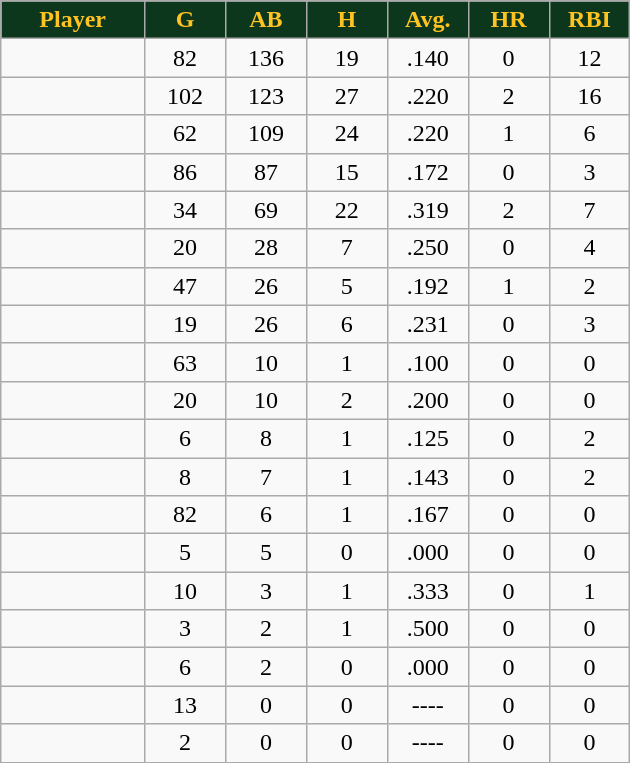<table class="wikitable sortable">
<tr>
<th style="background:#0C371D;color:#ffc322;" width="16%">Player</th>
<th style="background:#0C371D;color:#ffc322;" width="9%">G</th>
<th style="background:#0C371D;color:#ffc322;" width="9%">AB</th>
<th style="background:#0C371D;color:#ffc322;" width="9%">H</th>
<th style="background:#0C371D;color:#ffc322;" width="9%">Avg.</th>
<th style="background:#0C371D;color:#ffc322;" width="9%">HR</th>
<th style="background:#0C371D;color:#ffc322;" width="9%">RBI</th>
</tr>
<tr align="center">
<td></td>
<td>82</td>
<td>136</td>
<td>19</td>
<td>.140</td>
<td>0</td>
<td>12</td>
</tr>
<tr align="center">
<td></td>
<td>102</td>
<td>123</td>
<td>27</td>
<td>.220</td>
<td>2</td>
<td>16</td>
</tr>
<tr align="center">
<td></td>
<td>62</td>
<td>109</td>
<td>24</td>
<td>.220</td>
<td>1</td>
<td>6</td>
</tr>
<tr align="center">
<td></td>
<td>86</td>
<td>87</td>
<td>15</td>
<td>.172</td>
<td>0</td>
<td>3</td>
</tr>
<tr align="center">
<td></td>
<td>34</td>
<td>69</td>
<td>22</td>
<td>.319</td>
<td>2</td>
<td>7</td>
</tr>
<tr align="center">
<td></td>
<td>20</td>
<td>28</td>
<td>7</td>
<td>.250</td>
<td>0</td>
<td>4</td>
</tr>
<tr align="center">
<td></td>
<td>47</td>
<td>26</td>
<td>5</td>
<td>.192</td>
<td>1</td>
<td>2</td>
</tr>
<tr align="center">
<td></td>
<td>19</td>
<td>26</td>
<td>6</td>
<td>.231</td>
<td>0</td>
<td>3</td>
</tr>
<tr align="center">
<td></td>
<td>63</td>
<td>10</td>
<td>1</td>
<td>.100</td>
<td>0</td>
<td>0</td>
</tr>
<tr align="center">
<td></td>
<td>20</td>
<td>10</td>
<td>2</td>
<td>.200</td>
<td>0</td>
<td>0</td>
</tr>
<tr align="center">
<td></td>
<td>6</td>
<td>8</td>
<td>1</td>
<td>.125</td>
<td>0</td>
<td>2</td>
</tr>
<tr align="center">
<td></td>
<td>8</td>
<td>7</td>
<td>1</td>
<td>.143</td>
<td>0</td>
<td>2</td>
</tr>
<tr align="center">
<td></td>
<td>82</td>
<td>6</td>
<td>1</td>
<td>.167</td>
<td>0</td>
<td>0</td>
</tr>
<tr align="center">
<td></td>
<td>5</td>
<td>5</td>
<td>0</td>
<td>.000</td>
<td>0</td>
<td>0</td>
</tr>
<tr align="center">
<td></td>
<td>10</td>
<td>3</td>
<td>1</td>
<td>.333</td>
<td>0</td>
<td>1</td>
</tr>
<tr align="center">
<td></td>
<td>3</td>
<td>2</td>
<td>1</td>
<td>.500</td>
<td>0</td>
<td>0</td>
</tr>
<tr align="center">
<td></td>
<td>6</td>
<td>2</td>
<td>0</td>
<td>.000</td>
<td>0</td>
<td>0</td>
</tr>
<tr align="center">
<td></td>
<td>13</td>
<td>0</td>
<td>0</td>
<td>----</td>
<td>0</td>
<td>0</td>
</tr>
<tr align="center">
<td></td>
<td>2</td>
<td>0</td>
<td>0</td>
<td>----</td>
<td>0</td>
<td>0</td>
</tr>
</table>
